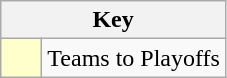<table class="wikitable" style="text-align: center;">
<tr>
<th colspan=2>Key</th>
</tr>
<tr>
<td style="background:#ffffcc; width:20px;"></td>
<td align=left>Teams to Playoffs</td>
</tr>
</table>
